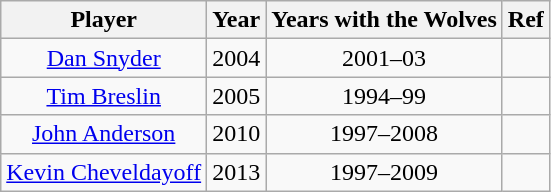<table class="wikitable" style="text-align:center">
<tr>
<th scope="col">Player</th>
<th scope="col">Year</th>
<th scope="col">Years with the Wolves</th>
<th scope="col">Ref</th>
</tr>
<tr>
<td scope=row><a href='#'>Dan Snyder</a></td>
<td>2004</td>
<td>2001–03</td>
<td></td>
</tr>
<tr>
<td scope=row><a href='#'>Tim Breslin</a></td>
<td>2005</td>
<td>1994–99</td>
<td></td>
</tr>
<tr>
<td scope=row><a href='#'>John Anderson</a></td>
<td>2010</td>
<td>1997–2008</td>
<td></td>
</tr>
<tr>
<td scope=row><a href='#'>Kevin Cheveldayoff</a></td>
<td>2013</td>
<td>1997–2009</td>
<td></td>
</tr>
</table>
